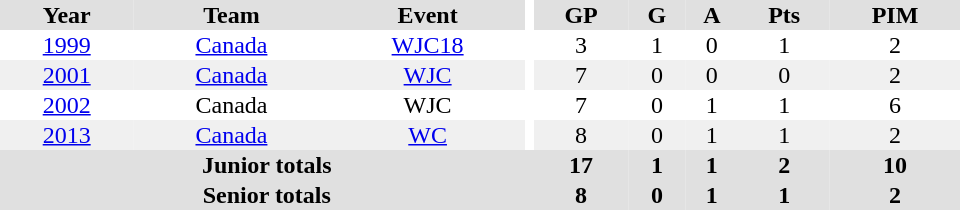<table border="0" cellpadding="1" cellspacing="0" ID="Table3" style="text-align:center; width:40em">
<tr bgcolor="#e0e0e0">
<th>Year</th>
<th>Team</th>
<th>Event</th>
<th rowspan="102" bgcolor="#ffffff"></th>
<th>GP</th>
<th>G</th>
<th>A</th>
<th>Pts</th>
<th>PIM</th>
</tr>
<tr>
<td><a href='#'>1999</a></td>
<td><a href='#'>Canada</a></td>
<td><a href='#'>WJC18</a></td>
<td>3</td>
<td>1</td>
<td>0</td>
<td>1</td>
<td>2</td>
</tr>
<tr bgcolor="#f0f0f0">
<td><a href='#'>2001</a></td>
<td><a href='#'>Canada</a></td>
<td><a href='#'>WJC</a></td>
<td>7</td>
<td>0</td>
<td>0</td>
<td>0</td>
<td>2</td>
</tr>
<tr>
<td><a href='#'>2002</a></td>
<td>Canada</td>
<td>WJC</td>
<td>7</td>
<td>0</td>
<td>1</td>
<td>1</td>
<td>6</td>
</tr>
<tr bgcolor="#f0f0f0">
<td><a href='#'>2013</a></td>
<td><a href='#'>Canada</a></td>
<td><a href='#'>WC</a></td>
<td>8</td>
<td>0</td>
<td>1</td>
<td>1</td>
<td>2</td>
</tr>
<tr bgcolor="#e0e0e0">
<th colspan="4">Junior totals</th>
<th>17</th>
<th>1</th>
<th>1</th>
<th>2</th>
<th>10</th>
</tr>
<tr bgcolor="#e0e0e0">
<th colspan="4">Senior totals</th>
<th>8</th>
<th>0</th>
<th>1</th>
<th>1</th>
<th>2</th>
</tr>
</table>
